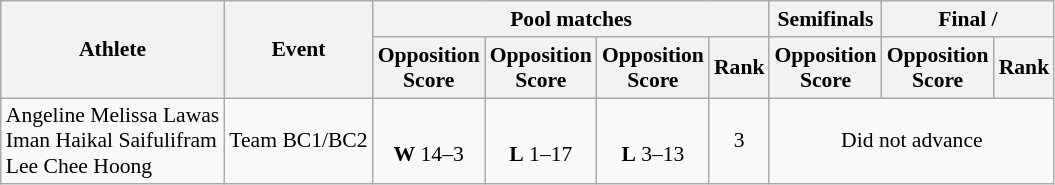<table class=wikitable style="font-size:90%">
<tr>
<th rowspan="2">Athlete</th>
<th rowspan="2">Event</th>
<th colspan="4">Pool matches</th>
<th>Semifinals</th>
<th colspan=2>Final / </th>
</tr>
<tr>
<th>Opposition<br>Score</th>
<th>Opposition<br>Score</th>
<th>Opposition<br>Score</th>
<th>Rank</th>
<th>Opposition<br>Score</th>
<th>Opposition<br>Score</th>
<th>Rank</th>
</tr>
<tr align=center>
<td align=left>Angeline Melissa Lawas<br>Iman Haikal Saifulifram<br>Lee Chee Hoong</td>
<td align=left>Team BC1/BC2</td>
<td><br><strong>W</strong> 14–3</td>
<td><br><strong>L</strong> 1–17</td>
<td><br><strong>L</strong> 3–13</td>
<td>3</td>
<td colspan="3">Did not advance</td>
</tr>
</table>
